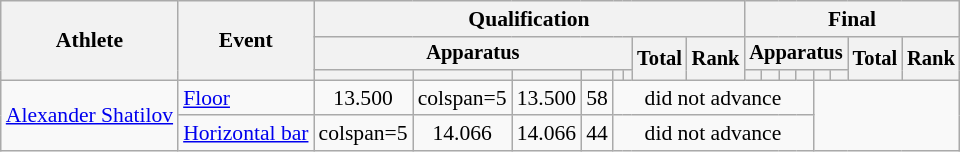<table class="wikitable" style="font-size:90%">
<tr>
<th rowspan=3>Athlete</th>
<th rowspan=3>Event</th>
<th colspan =8>Qualification</th>
<th colspan =8>Final</th>
</tr>
<tr style="font-size:95%">
<th colspan=6>Apparatus</th>
<th rowspan=2>Total</th>
<th rowspan=2>Rank</th>
<th colspan=6>Apparatus</th>
<th rowspan=2>Total</th>
<th rowspan=2>Rank</th>
</tr>
<tr style="font-size:95%">
<th></th>
<th></th>
<th></th>
<th></th>
<th></th>
<th></th>
<th></th>
<th></th>
<th></th>
<th></th>
<th></th>
<th></th>
</tr>
<tr align=center>
<td style="text-align:left;" rowspan="2"><a href='#'>Alexander Shatilov</a></td>
<td align=left><a href='#'>Floor</a></td>
<td>13.500</td>
<td>colspan=5 </td>
<td>13.500</td>
<td>58</td>
<td colspan=8>did not advance</td>
</tr>
<tr align=center>
<td align=left><a href='#'>Horizontal bar</a></td>
<td>colspan=5 </td>
<td>14.066</td>
<td>14.066</td>
<td>44</td>
<td colspan=8>did not advance</td>
</tr>
</table>
